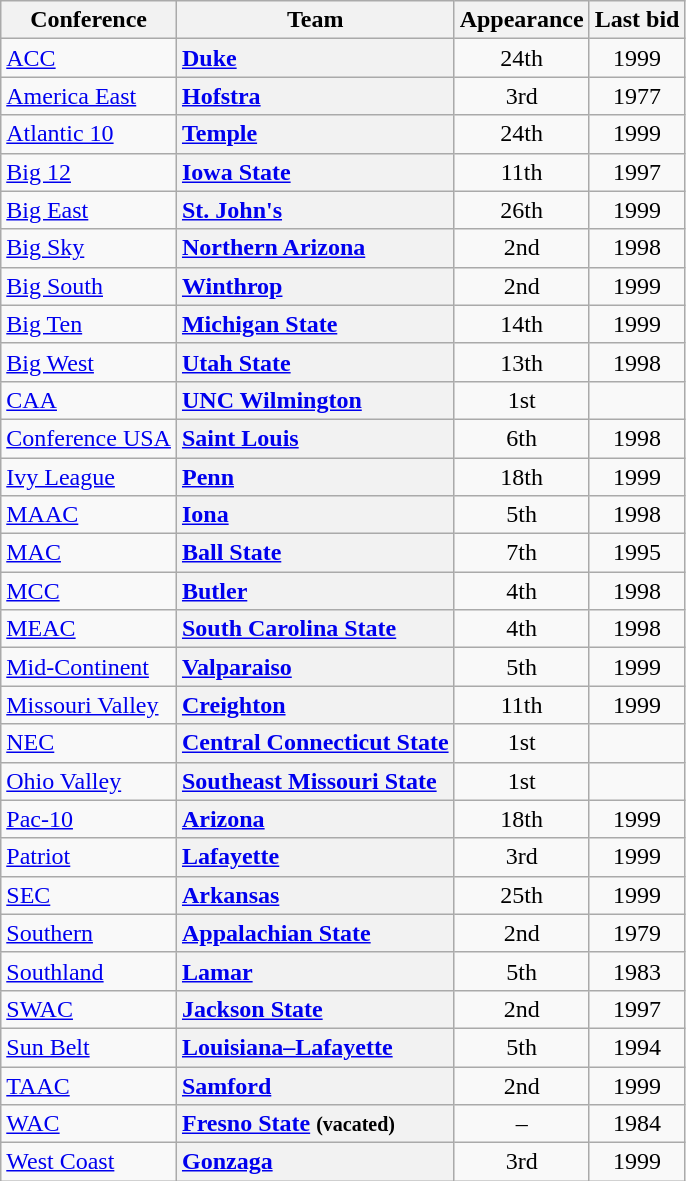<table class="wikitable sortable plainrowheaders">
<tr>
<th scope="col">Conference</th>
<th scope="col">Team</th>
<th scope="col" data-sort-type="number">Appearance</th>
<th scope="col">Last bid</th>
</tr>
<tr>
<td><a href='#'>ACC</a></td>
<th scope="row" style="text-align:left"><a href='#'>Duke</a></th>
<td align=center>24th</td>
<td align=center>1999</td>
</tr>
<tr>
<td><a href='#'>America East</a></td>
<th scope="row" style="text-align:left"><a href='#'>Hofstra</a></th>
<td align=center>3rd</td>
<td align=center>1977</td>
</tr>
<tr>
<td><a href='#'>Atlantic 10</a></td>
<th scope="row" style="text-align:left"><a href='#'>Temple</a></th>
<td align=center>24th</td>
<td align=center>1999</td>
</tr>
<tr>
<td><a href='#'>Big 12</a></td>
<th scope="row" style="text-align:left"><a href='#'>Iowa State</a></th>
<td align=center>11th</td>
<td align=center>1997</td>
</tr>
<tr>
<td><a href='#'>Big East</a></td>
<th scope="row" style="text-align:left"><a href='#'>St. John's</a></th>
<td align=center>26th</td>
<td align=center>1999</td>
</tr>
<tr>
<td><a href='#'>Big Sky</a></td>
<th scope="row" style="text-align:left"><a href='#'>Northern Arizona</a></th>
<td align=center>2nd</td>
<td align=center>1998</td>
</tr>
<tr>
<td><a href='#'>Big South</a></td>
<th scope="row" style="text-align:left"><a href='#'>Winthrop</a></th>
<td align=center>2nd</td>
<td align=center>1999</td>
</tr>
<tr>
<td><a href='#'>Big Ten</a></td>
<th scope="row" style="text-align:left"><a href='#'>Michigan State</a></th>
<td align=center>14th</td>
<td align=center>1999</td>
</tr>
<tr>
<td><a href='#'>Big West</a></td>
<th scope="row" style="text-align:left"><a href='#'>Utah State</a></th>
<td align=center>13th</td>
<td align=center>1998</td>
</tr>
<tr>
<td><a href='#'>CAA</a></td>
<th scope="row" style="text-align:left"><a href='#'>UNC Wilmington</a></th>
<td align=center>1st</td>
<td align=center></td>
</tr>
<tr>
<td><a href='#'>Conference USA</a></td>
<th scope="row" style="text-align:left"><a href='#'>Saint Louis</a></th>
<td align=center>6th</td>
<td align=center>1998</td>
</tr>
<tr>
<td><a href='#'>Ivy League</a></td>
<th scope="row" style="text-align:left"><a href='#'>Penn</a></th>
<td align=center>18th</td>
<td align=center>1999</td>
</tr>
<tr>
<td><a href='#'>MAAC</a></td>
<th scope="row" style="text-align:left"><a href='#'>Iona</a></th>
<td align=center>5th</td>
<td align=center>1998</td>
</tr>
<tr>
<td><a href='#'>MAC</a></td>
<th scope="row" style="text-align:left"><a href='#'>Ball State</a></th>
<td align=center>7th</td>
<td align=center>1995</td>
</tr>
<tr>
<td><a href='#'>MCC</a></td>
<th scope="row" style="text-align:left"><a href='#'>Butler</a></th>
<td align=center>4th</td>
<td align=center>1998</td>
</tr>
<tr>
<td><a href='#'>MEAC</a></td>
<th scope="row" style="text-align:left"><a href='#'>South Carolina State</a></th>
<td align=center>4th</td>
<td align=center>1998</td>
</tr>
<tr>
<td><a href='#'>Mid-Continent</a></td>
<th scope="row" style="text-align:left"><a href='#'>Valparaiso</a></th>
<td align=center>5th</td>
<td align=center>1999</td>
</tr>
<tr>
<td><a href='#'>Missouri Valley</a></td>
<th scope="row" style="text-align:left"><a href='#'>Creighton</a></th>
<td align=center>11th</td>
<td align=center>1999</td>
</tr>
<tr>
<td><a href='#'>NEC</a></td>
<th scope="row" style="text-align:left"><a href='#'>Central Connecticut State</a></th>
<td align=center>1st</td>
<td align=center></td>
</tr>
<tr>
<td><a href='#'>Ohio Valley</a></td>
<th scope="row" style="text-align:left"><a href='#'>Southeast Missouri State</a></th>
<td align=center>1st</td>
<td align=center></td>
</tr>
<tr>
<td><a href='#'>Pac-10</a></td>
<th scope="row" style="text-align:left"><a href='#'>Arizona</a></th>
<td align=center>18th</td>
<td align=center>1999</td>
</tr>
<tr>
<td><a href='#'>Patriot</a></td>
<th scope="row" style="text-align:left"><a href='#'>Lafayette</a></th>
<td align=center>3rd</td>
<td align=center>1999</td>
</tr>
<tr>
<td><a href='#'>SEC</a></td>
<th scope="row" style="text-align:left"><a href='#'>Arkansas</a></th>
<td align=center>25th</td>
<td align=center>1999</td>
</tr>
<tr>
<td><a href='#'>Southern</a></td>
<th scope="row" style="text-align:left"><a href='#'>Appalachian State</a></th>
<td align=center>2nd</td>
<td align=center>1979</td>
</tr>
<tr>
<td><a href='#'>Southland</a></td>
<th scope="row" style="text-align:left"><a href='#'>Lamar</a></th>
<td align=center>5th</td>
<td align=center>1983</td>
</tr>
<tr>
<td><a href='#'>SWAC</a></td>
<th scope="row" style="text-align:left"><a href='#'>Jackson State</a></th>
<td align=center>2nd</td>
<td align=center>1997</td>
</tr>
<tr>
<td><a href='#'>Sun Belt</a></td>
<th scope="row" style="text-align:left"><a href='#'>Louisiana–Lafayette</a></th>
<td align=center>5th</td>
<td align=center>1994</td>
</tr>
<tr>
<td><a href='#'>TAAC</a></td>
<th scope="row" style="text-align:left"><a href='#'>Samford</a></th>
<td align=center>2nd</td>
<td align=center>1999</td>
</tr>
<tr>
<td><a href='#'>WAC</a></td>
<th scope="row" style="text-align:left"><a href='#'>Fresno State</a> <small>(vacated)</small></th>
<td align=center>–</td>
<td align=center>1984</td>
</tr>
<tr>
<td><a href='#'>West Coast</a></td>
<th scope="row" style="text-align:left"><a href='#'>Gonzaga</a></th>
<td align=center>3rd</td>
<td align=center>1999</td>
</tr>
</table>
